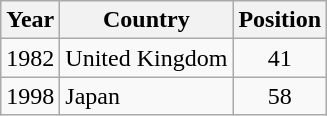<table class="wikitable">
<tr>
<th>Year</th>
<th>Country</th>
<th>Position</th>
</tr>
<tr>
<td>1982</td>
<td>United Kingdom</td>
<td style="text-align:center;">41</td>
</tr>
<tr>
<td>1998</td>
<td>Japan</td>
<td style="text-align:center;">58</td>
</tr>
</table>
